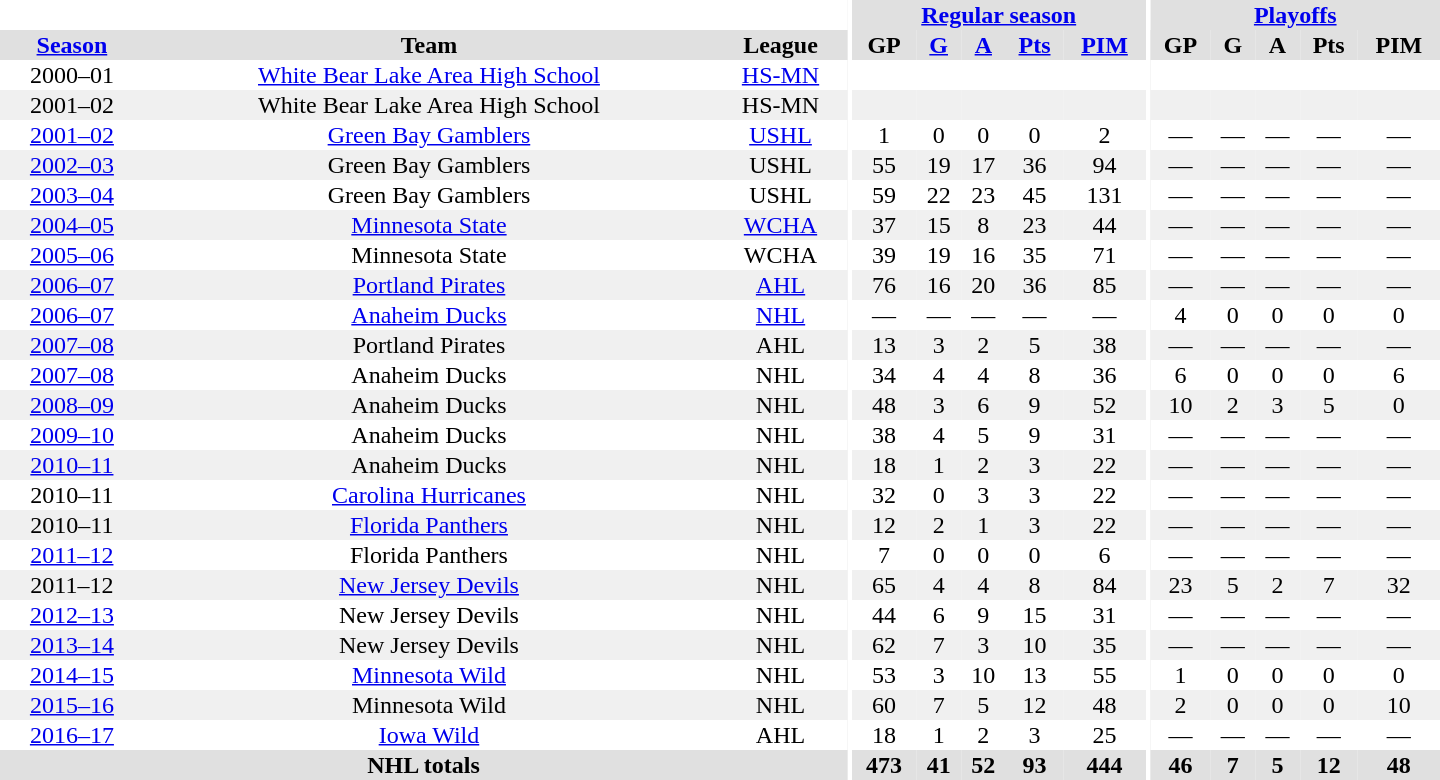<table border="0" cellpadding="1" cellspacing="0" style="text-align:center; width:60em">
<tr bgcolor="#e0e0e0">
<th colspan="3"  bgcolor="#ffffff"></th>
<th rowspan="100" bgcolor="#ffffff"></th>
<th colspan="5"><a href='#'>Regular season</a></th>
<th rowspan="100" bgcolor="#ffffff"></th>
<th colspan="5"><a href='#'>Playoffs</a></th>
</tr>
<tr bgcolor="#e0e0e0">
<th><a href='#'>Season</a></th>
<th>Team</th>
<th>League</th>
<th>GP</th>
<th><a href='#'>G</a></th>
<th><a href='#'>A</a></th>
<th><a href='#'>Pts</a></th>
<th><a href='#'>PIM</a></th>
<th>GP</th>
<th>G</th>
<th>A</th>
<th>Pts</th>
<th>PIM</th>
</tr>
<tr>
<td>2000–01</td>
<td><a href='#'>White Bear Lake Area High School</a></td>
<td><a href='#'>HS-MN</a></td>
<td></td>
<td></td>
<td></td>
<td></td>
<td></td>
<td></td>
<td></td>
<td></td>
<td></td>
<td></td>
</tr>
<tr bgcolor="#f0f0f0">
<td>2001–02</td>
<td>White Bear Lake Area High School</td>
<td>HS-MN</td>
<td></td>
<td></td>
<td></td>
<td></td>
<td></td>
<td></td>
<td></td>
<td></td>
<td></td>
<td></td>
</tr>
<tr>
<td><a href='#'>2001–02</a></td>
<td><a href='#'>Green Bay Gamblers</a></td>
<td><a href='#'>USHL</a></td>
<td>1</td>
<td>0</td>
<td>0</td>
<td>0</td>
<td>2</td>
<td>—</td>
<td>—</td>
<td>—</td>
<td>—</td>
<td>—</td>
</tr>
<tr bgcolor="#f0f0f0">
<td><a href='#'>2002–03</a></td>
<td>Green Bay Gamblers</td>
<td>USHL</td>
<td>55</td>
<td>19</td>
<td>17</td>
<td>36</td>
<td>94</td>
<td>—</td>
<td>—</td>
<td>—</td>
<td>—</td>
<td>—</td>
</tr>
<tr>
<td><a href='#'>2003–04</a></td>
<td>Green Bay Gamblers</td>
<td>USHL</td>
<td>59</td>
<td>22</td>
<td>23</td>
<td>45</td>
<td>131</td>
<td>—</td>
<td>—</td>
<td>—</td>
<td>—</td>
<td>—</td>
</tr>
<tr bgcolor="#f0f0f0">
<td><a href='#'>2004–05</a></td>
<td><a href='#'>Minnesota State</a></td>
<td><a href='#'>WCHA</a></td>
<td>37</td>
<td>15</td>
<td>8</td>
<td>23</td>
<td>44</td>
<td>—</td>
<td>—</td>
<td>—</td>
<td>—</td>
<td>—</td>
</tr>
<tr>
<td><a href='#'>2005–06</a></td>
<td>Minnesota State</td>
<td>WCHA</td>
<td>39</td>
<td>19</td>
<td>16</td>
<td>35</td>
<td>71</td>
<td>—</td>
<td>—</td>
<td>—</td>
<td>—</td>
<td>—</td>
</tr>
<tr bgcolor="#f0f0f0">
<td><a href='#'>2006–07</a></td>
<td><a href='#'>Portland Pirates</a></td>
<td><a href='#'>AHL</a></td>
<td>76</td>
<td>16</td>
<td>20</td>
<td>36</td>
<td>85</td>
<td>—</td>
<td>—</td>
<td>—</td>
<td>—</td>
<td>—</td>
</tr>
<tr>
<td><a href='#'>2006–07</a></td>
<td><a href='#'>Anaheim Ducks</a></td>
<td><a href='#'>NHL</a></td>
<td>—</td>
<td>—</td>
<td>—</td>
<td>—</td>
<td>—</td>
<td>4</td>
<td>0</td>
<td>0</td>
<td>0</td>
<td>0</td>
</tr>
<tr bgcolor="#f0f0f0">
<td><a href='#'>2007–08</a></td>
<td>Portland Pirates</td>
<td>AHL</td>
<td>13</td>
<td>3</td>
<td>2</td>
<td>5</td>
<td>38</td>
<td>—</td>
<td>—</td>
<td>—</td>
<td>—</td>
<td>—</td>
</tr>
<tr>
<td><a href='#'>2007–08</a></td>
<td>Anaheim Ducks</td>
<td>NHL</td>
<td>34</td>
<td>4</td>
<td>4</td>
<td>8</td>
<td>36</td>
<td>6</td>
<td>0</td>
<td>0</td>
<td>0</td>
<td>6</td>
</tr>
<tr bgcolor="#f0f0f0">
<td><a href='#'>2008–09</a></td>
<td>Anaheim Ducks</td>
<td>NHL</td>
<td>48</td>
<td>3</td>
<td>6</td>
<td>9</td>
<td>52</td>
<td>10</td>
<td>2</td>
<td>3</td>
<td>5</td>
<td>0</td>
</tr>
<tr>
<td><a href='#'>2009–10</a></td>
<td>Anaheim Ducks</td>
<td>NHL</td>
<td>38</td>
<td>4</td>
<td>5</td>
<td>9</td>
<td>31</td>
<td>—</td>
<td>—</td>
<td>—</td>
<td>—</td>
<td>—</td>
</tr>
<tr bgcolor="#f0f0f0">
<td><a href='#'>2010–11</a></td>
<td>Anaheim Ducks</td>
<td>NHL</td>
<td>18</td>
<td>1</td>
<td>2</td>
<td>3</td>
<td>22</td>
<td>—</td>
<td>—</td>
<td>—</td>
<td>—</td>
<td>—</td>
</tr>
<tr>
<td>2010–11</td>
<td><a href='#'>Carolina Hurricanes</a></td>
<td>NHL</td>
<td>32</td>
<td>0</td>
<td>3</td>
<td>3</td>
<td>22</td>
<td>—</td>
<td>—</td>
<td>—</td>
<td>—</td>
<td>—</td>
</tr>
<tr bgcolor="#f0f0f0">
<td>2010–11</td>
<td><a href='#'>Florida Panthers</a></td>
<td>NHL</td>
<td>12</td>
<td>2</td>
<td>1</td>
<td>3</td>
<td>22</td>
<td>—</td>
<td>—</td>
<td>—</td>
<td>—</td>
<td>—</td>
</tr>
<tr>
<td><a href='#'>2011–12</a></td>
<td>Florida Panthers</td>
<td>NHL</td>
<td>7</td>
<td>0</td>
<td>0</td>
<td>0</td>
<td>6</td>
<td>—</td>
<td>—</td>
<td>—</td>
<td>—</td>
<td>—</td>
</tr>
<tr bgcolor="#f0f0f0">
<td>2011–12</td>
<td><a href='#'>New Jersey Devils</a></td>
<td>NHL</td>
<td>65</td>
<td>4</td>
<td>4</td>
<td>8</td>
<td>84</td>
<td>23</td>
<td>5</td>
<td>2</td>
<td>7</td>
<td>32</td>
</tr>
<tr>
<td><a href='#'>2012–13</a></td>
<td>New Jersey Devils</td>
<td>NHL</td>
<td>44</td>
<td>6</td>
<td>9</td>
<td>15</td>
<td>31</td>
<td>—</td>
<td>—</td>
<td>—</td>
<td>—</td>
<td>—</td>
</tr>
<tr bgcolor="#f0f0f0">
<td><a href='#'>2013–14</a></td>
<td>New Jersey Devils</td>
<td>NHL</td>
<td>62</td>
<td>7</td>
<td>3</td>
<td>10</td>
<td>35</td>
<td>—</td>
<td>—</td>
<td>—</td>
<td>—</td>
<td>—</td>
</tr>
<tr>
<td><a href='#'>2014–15</a></td>
<td><a href='#'>Minnesota Wild</a></td>
<td>NHL</td>
<td>53</td>
<td>3</td>
<td>10</td>
<td>13</td>
<td>55</td>
<td>1</td>
<td>0</td>
<td>0</td>
<td>0</td>
<td>0</td>
</tr>
<tr bgcolor="#f0f0f0">
<td><a href='#'>2015–16</a></td>
<td>Minnesota Wild</td>
<td>NHL</td>
<td>60</td>
<td>7</td>
<td>5</td>
<td>12</td>
<td>48</td>
<td>2</td>
<td>0</td>
<td>0</td>
<td>0</td>
<td>10</td>
</tr>
<tr>
<td><a href='#'>2016–17</a></td>
<td><a href='#'>Iowa Wild</a></td>
<td>AHL</td>
<td>18</td>
<td>1</td>
<td>2</td>
<td>3</td>
<td>25</td>
<td>—</td>
<td>—</td>
<td>—</td>
<td>—</td>
<td>—</td>
</tr>
<tr bgcolor="#e0e0e0">
<th colspan="3">NHL totals</th>
<th>473</th>
<th>41</th>
<th>52</th>
<th>93</th>
<th>444</th>
<th>46</th>
<th>7</th>
<th>5</th>
<th>12</th>
<th>48</th>
</tr>
</table>
